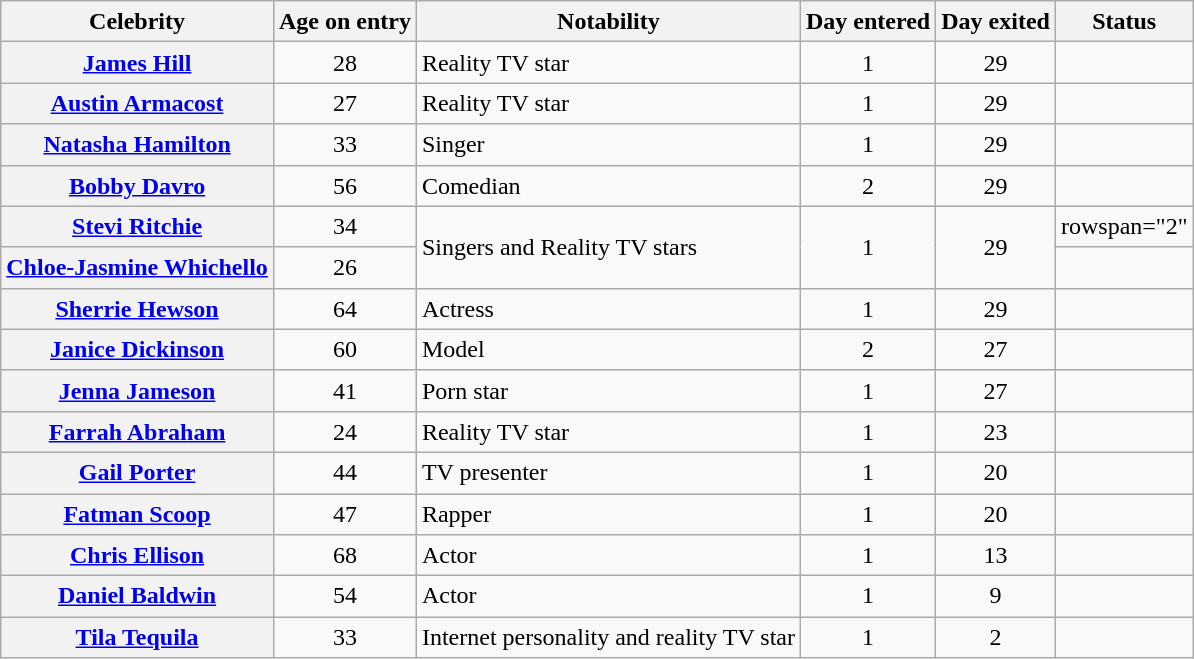<table class="wikitable sortable" style="text-align:left; line-height:20px; width:auto;">
<tr>
<th scope="col">Celebrity</th>
<th scope="col">Age on entry</th>
<th scope="col">Notability</th>
<th scope="col">Day entered</th>
<th scope="col">Day exited</th>
<th scope="col">Status</th>
</tr>
<tr>
<th scope="row"><a href='#'>James Hill</a></th>
<td align="center">28</td>
<td>Reality TV star</td>
<td align="center">1</td>
<td align="center">29</td>
<td></td>
</tr>
<tr>
<th scope="row"><a href='#'>Austin Armacost</a></th>
<td align="center">27</td>
<td>Reality TV star</td>
<td align="center">1</td>
<td align="center">29</td>
<td></td>
</tr>
<tr>
<th scope="row"><a href='#'>Natasha Hamilton</a></th>
<td align="center">33</td>
<td>Singer</td>
<td align="center">1</td>
<td align="center">29</td>
<td></td>
</tr>
<tr>
<th scope="row"><a href='#'>Bobby Davro</a></th>
<td align="center">56</td>
<td>Comedian</td>
<td align="center">2</td>
<td align="center">29</td>
<td></td>
</tr>
<tr>
<th scope="row"><a href='#'>Stevi Ritchie</a></th>
<td align="center">34</td>
<td rowspan="2">Singers and Reality TV stars</td>
<td rowspan="2" align="center">1</td>
<td rowspan="2" align="center">29</td>
<td>rowspan="2" </td>
</tr>
<tr>
<th scope="row"><a href='#'>Chloe-Jasmine Whichello</a></th>
<td align="center">26</td>
</tr>
<tr>
<th scope="row"><a href='#'>Sherrie Hewson</a></th>
<td align="center">64</td>
<td>Actress</td>
<td align="center">1</td>
<td align="center">29</td>
<td></td>
</tr>
<tr>
<th scope="row"><a href='#'>Janice Dickinson</a></th>
<td align="center">60</td>
<td>Model</td>
<td align="center">2</td>
<td align="center">27</td>
<td></td>
</tr>
<tr>
<th scope="row"><a href='#'>Jenna Jameson</a></th>
<td align="center">41</td>
<td>Porn star</td>
<td align="center">1</td>
<td align="center">27</td>
<td></td>
</tr>
<tr>
<th scope="row"><a href='#'>Farrah Abraham</a></th>
<td align="center">24</td>
<td>Reality TV star</td>
<td align="center">1</td>
<td align="center">23</td>
<td></td>
</tr>
<tr>
<th scope="row"><a href='#'>Gail Porter</a></th>
<td align="center">44</td>
<td>TV presenter</td>
<td align="center">1</td>
<td align="center">20</td>
<td></td>
</tr>
<tr>
<th scope="row"><a href='#'>Fatman Scoop</a></th>
<td align="center">47</td>
<td>Rapper</td>
<td align="center">1</td>
<td align="center">20</td>
<td></td>
</tr>
<tr>
<th scope="row"><a href='#'>Chris Ellison</a></th>
<td align="center">68</td>
<td>Actor</td>
<td align="center">1</td>
<td align="center">13</td>
<td></td>
</tr>
<tr>
<th scope="row"><a href='#'>Daniel Baldwin</a></th>
<td align="center">54</td>
<td>Actor</td>
<td align="center">1</td>
<td align="center">9</td>
<td></td>
</tr>
<tr>
<th scope="row"><a href='#'>Tila Tequila</a></th>
<td align="center">33</td>
<td>Internet personality and reality TV star</td>
<td align="center">1</td>
<td align="center">2</td>
<td></td>
</tr>
</table>
